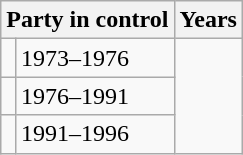<table class="wikitable">
<tr>
<th colspan="2">Party in control</th>
<th>Years</th>
</tr>
<tr>
<td></td>
<td>1973–1976</td>
</tr>
<tr>
<td></td>
<td>1976–1991</td>
</tr>
<tr>
<td></td>
<td>1991–1996</td>
</tr>
</table>
